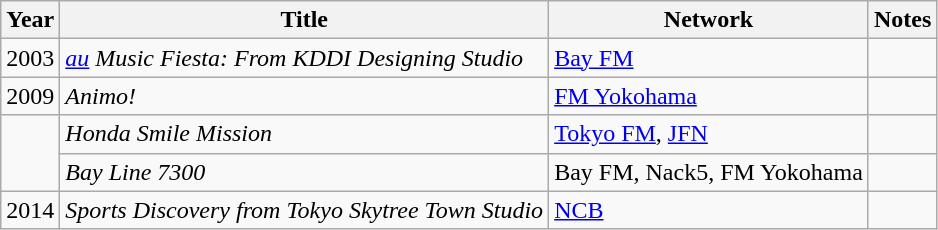<table class="wikitable">
<tr>
<th>Year</th>
<th>Title</th>
<th>Network</th>
<th>Notes</th>
</tr>
<tr>
<td>2003</td>
<td><em><a href='#'>au</a> Music Fiesta: From KDDI Designing Studio</em></td>
<td><a href='#'>Bay FM</a></td>
<td></td>
</tr>
<tr>
<td>2009</td>
<td><em>Animo!</em></td>
<td><a href='#'>FM Yokohama</a></td>
<td></td>
</tr>
<tr>
<td rowspan="2"></td>
<td><em>Honda Smile Mission</em></td>
<td><a href='#'>Tokyo FM</a>, <a href='#'>JFN</a></td>
<td></td>
</tr>
<tr>
<td><em>Bay Line 7300</em></td>
<td>Bay FM, Nack5, FM Yokohama</td>
<td></td>
</tr>
<tr>
<td>2014</td>
<td><em>Sports Discovery from Tokyo Skytree Town Studio</em></td>
<td><a href='#'>NCB</a></td>
<td></td>
</tr>
</table>
